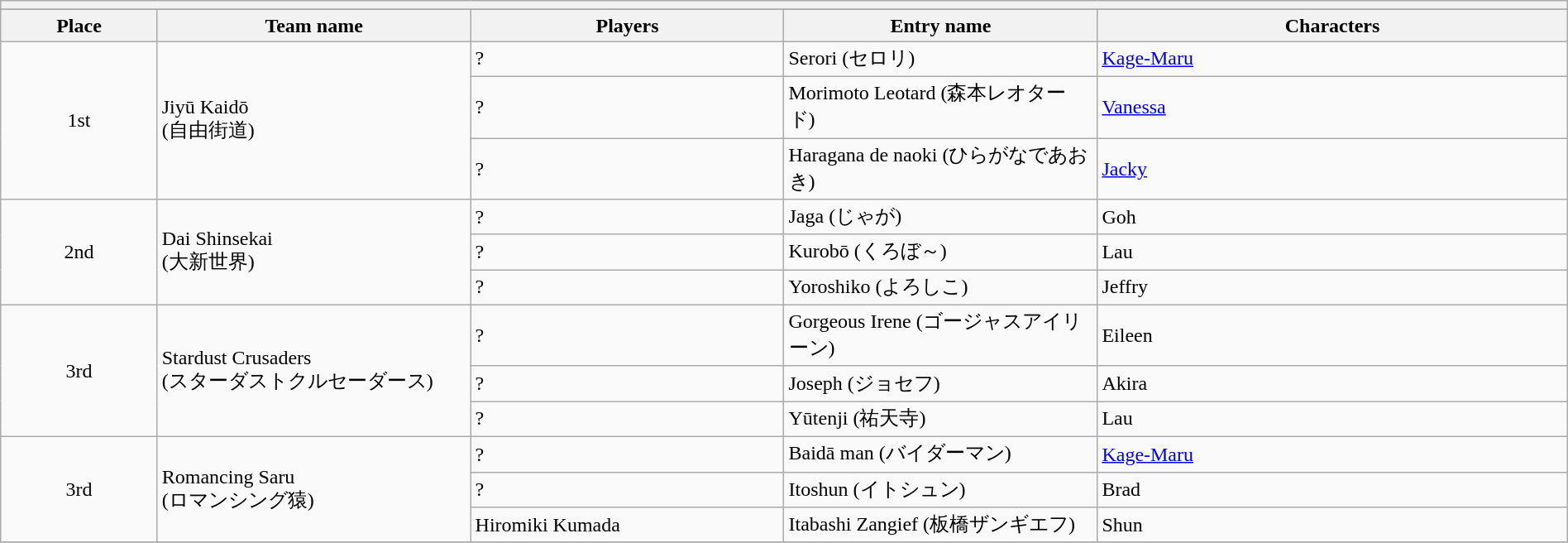<table class="wikitable" width=100%>
<tr>
<th colspan=5></th>
</tr>
<tr bgcolor="#dddddd">
</tr>
<tr>
<th width=10%>Place</th>
<th width=20%>Team name</th>
<th width=20%>Players</th>
<th width=20%>Entry name</th>
<th width=30%>Characters</th>
</tr>
<tr>
<td align=center rowspan="3">1st</td>
<td rowspan="3">Jiyū Kaidō<br>(自由街道)</td>
<td>?</td>
<td>Serori (セロリ)</td>
<td><a href='#'>Kage-Maru</a></td>
</tr>
<tr>
<td>?</td>
<td>Morimoto Leotard (森本レオタード)</td>
<td><a href='#'>Vanessa</a></td>
</tr>
<tr>
<td>?</td>
<td>Haragana de naoki (ひらがなであおき)</td>
<td><a href='#'>Jacky</a></td>
</tr>
<tr>
<td align=center rowspan="3">2nd</td>
<td rowspan="3">Dai Shinsekai<br>(大新世界)</td>
<td>?</td>
<td>Jaga (じゃが)</td>
<td>Goh</td>
</tr>
<tr>
<td>?</td>
<td>Kurobō (くろぼ～)</td>
<td>Lau</td>
</tr>
<tr>
<td>?</td>
<td>Yoroshiko (よろしこ)</td>
<td>Jeffry</td>
</tr>
<tr>
<td align=center rowspan="3">3rd</td>
<td rowspan="3">Stardust Crusaders<br>(スターダストクルセーダース)</td>
<td>?</td>
<td>Gorgeous Irene (ゴージャスアイリーン)</td>
<td>Eileen</td>
</tr>
<tr>
<td>?</td>
<td>Joseph (ジョセフ)</td>
<td>Akira</td>
</tr>
<tr>
<td>?</td>
<td>Yūtenji (祐天寺)</td>
<td>Lau</td>
</tr>
<tr>
<td align=center rowspan="3">3rd</td>
<td rowspan="3">Romancing Saru<br>(ロマンシング猿)</td>
<td>?</td>
<td>Baidā man (バイダーマン)</td>
<td><a href='#'>Kage-Maru</a></td>
</tr>
<tr>
<td>?</td>
<td>Itoshun (イトシュン)</td>
<td>Brad</td>
</tr>
<tr>
<td>Hiromiki Kumada</td>
<td>Itabashi Zangief (板橋ザンギエフ)</td>
<td>Shun</td>
</tr>
<tr>
</tr>
</table>
